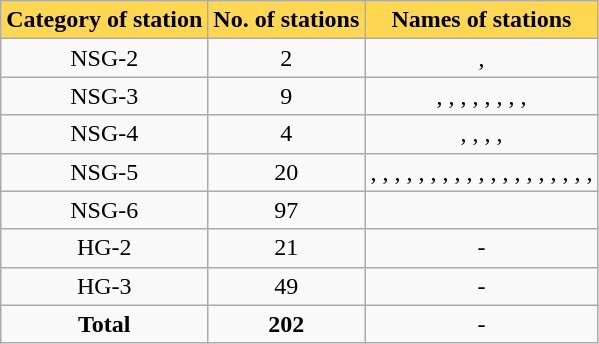<table class="wikitable sortable">
<tr>
<th style="background:#ffd750;">Category of station</th>
<th style="background:#ffd750;">No. of stations</th>
<th style="background:#ffd750;">Names of stations</th>
</tr>
<tr>
<td style="text-align:center;">NSG-2</td>
<td style="text-align:center;">2</td>
<td style="text-align:center;">, </td>
</tr>
<tr>
<td style="text-align:center;">NSG-3</td>
<td style="text-align:center;">9</td>
<td style="text-align:center;">, , , , , , , , </td>
</tr>
<tr>
<td style="text-align:center;">NSG-4</td>
<td style="text-align:center;">4</td>
<td style="text-align:center;">, , , , </td>
</tr>
<tr>
<td style="text-align:center;">NSG-5</td>
<td style="text-align:center;">20</td>
<td style="text-align:center;">, , , , , , , , , , , , , , , , , , , </td>
</tr>
<tr>
<td style="text-align:center;">NSG-6</td>
<td style="text-align:center;">97</td>
<td style="text-align:center;"></td>
</tr>
<tr>
<td style="text-align:center;">HG-2</td>
<td style="text-align:center;">21</td>
<td style="text-align:center;">-</td>
</tr>
<tr>
<td style="text-align:center;">HG-3</td>
<td style="text-align:center;">49</td>
<td style="text-align:center;">-</td>
</tr>
<tr>
<td style="text-align:center;"><strong>Total</strong></td>
<td style="text-align:center;"><strong>202</strong></td>
<td style="text-align:center;">-</td>
</tr>
</table>
